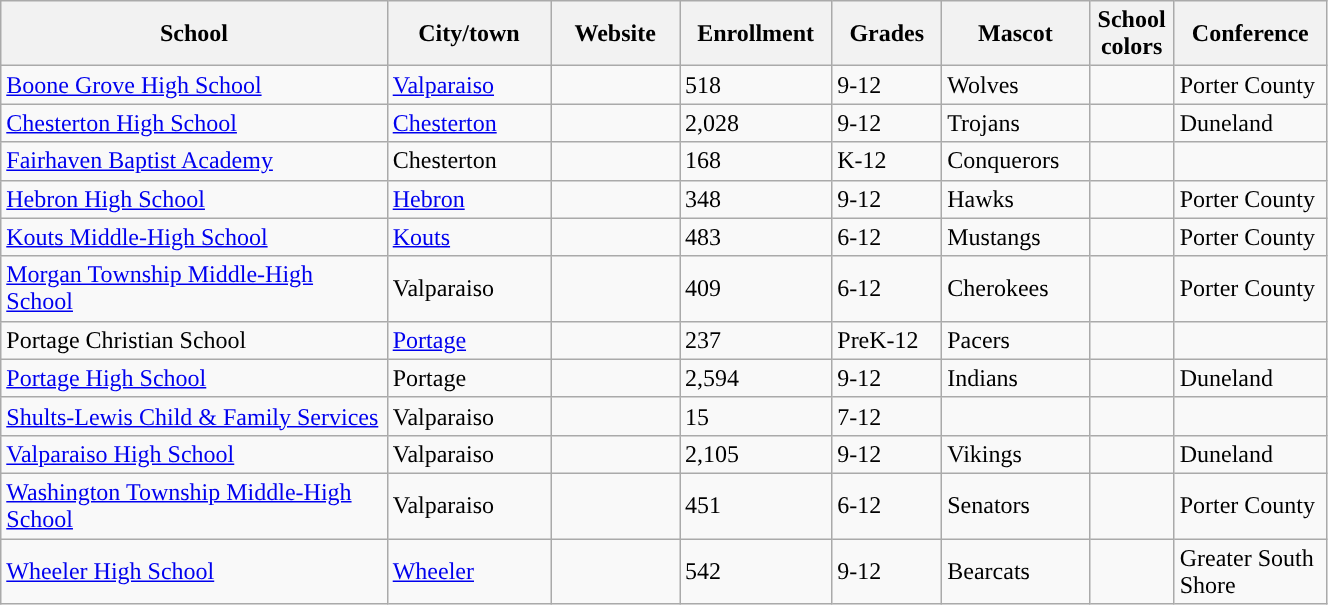<table class="wikitable sortable" width="70%">
<tr>
<th width="20%">School</th>
<th width="08%">City/town</th>
<th width="06%">Website</th>
<th width="04%">Enrollment</th>
<th width="04%">Grades</th>
<th width="04%">Mascot</th>
<th width=01%>School colors</th>
<th width="04%">Conference</th>
</tr>
<tr>
<td><a href='#'>Boone Grove High School</a></td>
<td><a href='#'>Valparaiso</a></td>
<td></td>
<td>518</td>
<td>9-12</td>
<td>Wolves</td>
<td> </td>
<td>Porter County</td>
</tr>
<tr>
<td><a href='#'>Chesterton High School</a></td>
<td><a href='#'>Chesterton</a></td>
<td></td>
<td>2,028</td>
<td>9-12</td>
<td>Trojans</td>
<td> </td>
<td>Duneland</td>
</tr>
<tr>
<td><a href='#'>Fairhaven Baptist Academy</a></td>
<td>Chesterton</td>
<td></td>
<td>168</td>
<td>K-12</td>
<td>Conquerors</td>
<td> </td>
<td></td>
</tr>
<tr>
<td><a href='#'>Hebron High School</a></td>
<td><a href='#'>Hebron</a></td>
<td></td>
<td>348</td>
<td>9-12</td>
<td>Hawks</td>
<td> </td>
<td>Porter County</td>
</tr>
<tr>
<td><a href='#'>Kouts Middle-High School</a></td>
<td><a href='#'>Kouts</a></td>
<td></td>
<td>483</td>
<td>6-12</td>
<td>Mustangs</td>
<td> </td>
<td>Porter County</td>
</tr>
<tr>
<td><a href='#'>Morgan Township Middle-High School</a></td>
<td>Valparaiso</td>
<td></td>
<td>409</td>
<td>6-12</td>
<td>Cherokees</td>
<td> </td>
<td>Porter County</td>
</tr>
<tr>
<td>Portage Christian School</td>
<td><a href='#'>Portage</a></td>
<td></td>
<td>237</td>
<td>PreK-12</td>
<td>Pacers</td>
<td> </td>
<td></td>
</tr>
<tr>
<td><a href='#'>Portage High School</a></td>
<td>Portage</td>
<td></td>
<td>2,594</td>
<td>9-12</td>
<td>Indians</td>
<td>  </td>
<td>Duneland</td>
</tr>
<tr>
<td><a href='#'>Shults-Lewis Child & Family Services</a></td>
<td>Valparaiso</td>
<td></td>
<td>15</td>
<td>7-12</td>
<td></td>
<td></td>
<td></td>
</tr>
<tr>
<td><a href='#'>Valparaiso High School</a></td>
<td>Valparaiso</td>
<td></td>
<td>2,105</td>
<td>9-12</td>
<td>Vikings</td>
<td> </td>
<td>Duneland</td>
</tr>
<tr>
<td><a href='#'>Washington Township Middle-High School</a></td>
<td>Valparaiso</td>
<td></td>
<td>451</td>
<td>6-12</td>
<td>Senators</td>
<td> </td>
<td>Porter County</td>
</tr>
<tr>
<td><a href='#'>Wheeler High School</a></td>
<td><a href='#'>Wheeler</a></td>
<td></td>
<td>542</td>
<td>9-12</td>
<td>Bearcats</td>
<td>  </td>
<td>Greater South Shore</td>
</tr>
</table>
